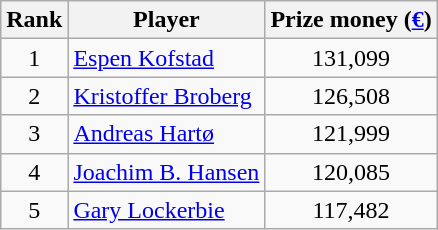<table class="wikitable">
<tr>
<th>Rank</th>
<th>Player</th>
<th>Prize money (<a href='#'>€</a>)</th>
</tr>
<tr>
<td align=center>1</td>
<td> <a href='#'>Espen Kofstad</a></td>
<td align=center>131,099</td>
</tr>
<tr>
<td align=center>2</td>
<td> <a href='#'>Kristoffer Broberg</a></td>
<td align=center>126,508</td>
</tr>
<tr>
<td align=center>3</td>
<td> <a href='#'>Andreas Hartø</a></td>
<td align=center>121,999</td>
</tr>
<tr>
<td align=center>4</td>
<td> <a href='#'>Joachim B. Hansen</a></td>
<td align=center>120,085</td>
</tr>
<tr>
<td align=center>5</td>
<td> <a href='#'>Gary Lockerbie</a></td>
<td align=center>117,482</td>
</tr>
</table>
